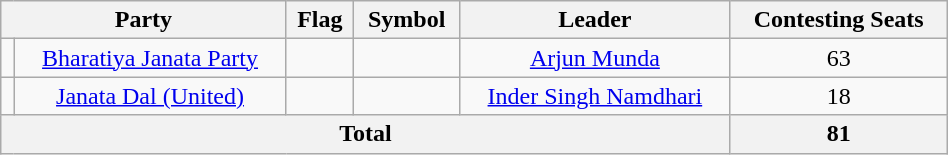<table class="wikitable " width="50%" style="text-align:center">
<tr>
<th colspan="2">Party</th>
<th>Flag</th>
<th>Symbol</th>
<th>Leader</th>
<th>Contesting Seats</th>
</tr>
<tr>
<td></td>
<td><a href='#'>Bharatiya Janata Party</a></td>
<td></td>
<td></td>
<td><a href='#'>Arjun Munda</a></td>
<td>63</td>
</tr>
<tr>
<td></td>
<td><a href='#'>Janata Dal (United)</a></td>
<td></td>
<td></td>
<td><a href='#'>Inder Singh Namdhari</a></td>
<td>18</td>
</tr>
<tr>
<th colspan=5>Total</th>
<th>81</th>
</tr>
</table>
